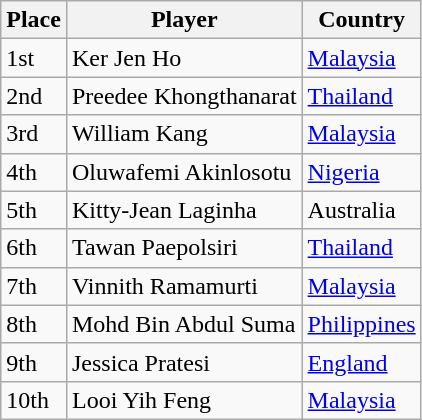<table class="wikitable">
<tr>
<th>Place</th>
<th>Player</th>
<th>Country</th>
</tr>
<tr>
<td>1st</td>
<td>Ker Jen Ho</td>
<td><a href='#'>Malaysia</a></td>
</tr>
<tr>
<td>2nd</td>
<td>Preedee Khongthanarat</td>
<td><a href='#'>Thailand</a></td>
</tr>
<tr>
<td>3rd</td>
<td>William Kang</td>
<td><a href='#'>Malaysia</a></td>
</tr>
<tr>
<td>4th</td>
<td>Oluwafemi Akinlosotu</td>
<td><a href='#'>Nigeria</a></td>
</tr>
<tr>
<td>5th</td>
<td>Kitty-Jean Laginha</td>
<td>Australia</td>
</tr>
<tr>
<td>6th</td>
<td>Tawan Paepolsiri</td>
<td><a href='#'>Thailand</a></td>
</tr>
<tr>
<td>7th</td>
<td>Vinnith Ramamurti</td>
<td><a href='#'>Malaysia</a></td>
</tr>
<tr>
<td>8th</td>
<td>Mohd Bin Abdul Suma</td>
<td><a href='#'>Philippines</a></td>
</tr>
<tr>
<td>9th</td>
<td>Jessica Pratesi</td>
<td><a href='#'>England</a></td>
</tr>
<tr>
<td>10th</td>
<td>Looi Yih Feng</td>
<td><a href='#'>Malaysia</a></td>
</tr>
</table>
